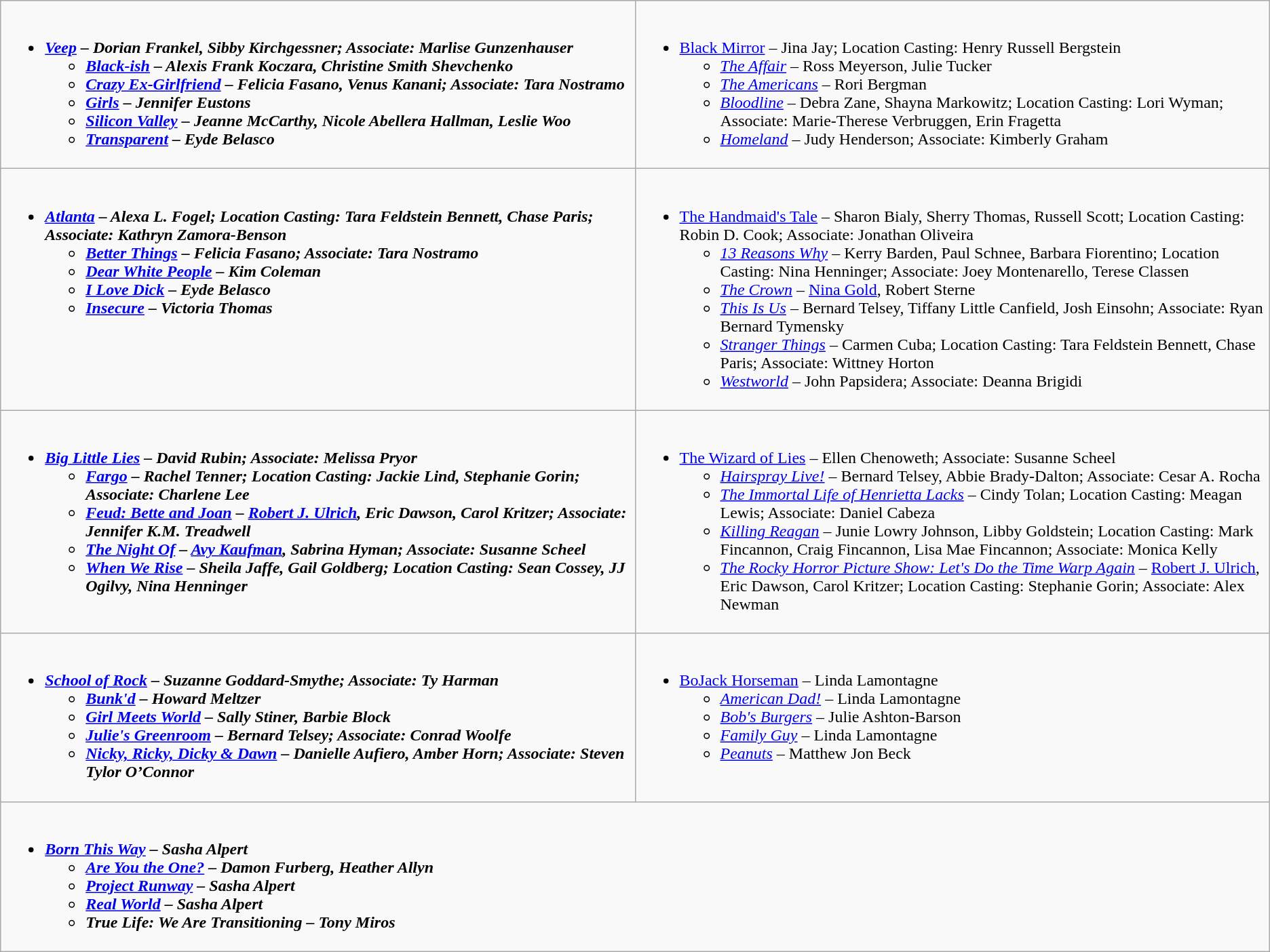<table class=wikitable>
<tr>
<td valign="top" width="50%"><br><ul><li><strong><em><a href='#'>Veep</a><em> – Dorian Frankel, Sibby Kirchgessner; Associate: Marlise Gunzenhauser<strong><ul><li></em><a href='#'>Black-ish</a><em> – Alexis Frank Koczara, Christine Smith Shevchenko</li><li></em><a href='#'>Crazy Ex-Girlfriend</a><em> – Felicia Fasano, Venus Kanani; Associate: Tara Nostramo</li><li></em><a href='#'>Girls</a><em> – Jennifer Eustons</li><li></em><a href='#'>Silicon Valley</a><em> – Jeanne McCarthy, Nicole Abellera Hallman, Leslie Woo</li><li></em><a href='#'>Transparent</a><em> – Eyde Belasco</li></ul></li></ul></td>
<td valign="top" width="50%"><br><ul><li></em></strong><a href='#'>Black Mirror</a></em> – Jina Jay; Location Casting: Henry Russell Bergstein</strong><ul><li><em><a href='#'>The Affair</a></em> – Ross Meyerson, Julie Tucker</li><li><em><a href='#'>The Americans</a></em> – Rori Bergman</li><li><em><a href='#'>Bloodline</a></em> – Debra Zane, Shayna Markowitz; Location Casting: Lori Wyman; Associate: Marie-Therese Verbruggen, Erin Fragetta</li><li><em><a href='#'>Homeland</a></em> – Judy Henderson; Associate: Kimberly Graham</li></ul></li></ul></td>
</tr>
<tr>
<td valign="top" width="50%"><br><ul><li><strong><em><a href='#'>Atlanta</a><em> – Alexa L. Fogel; Location Casting: Tara Feldstein Bennett, Chase Paris; Associate: Kathryn Zamora-Benson<strong><ul><li></em><a href='#'>Better Things</a><em> – Felicia Fasano; Associate: Tara Nostramo</li><li></em><a href='#'>Dear White People</a><em> – Kim Coleman</li><li></em><a href='#'>I Love Dick</a><em> – Eyde Belasco</li><li></em><a href='#'>Insecure</a><em> – Victoria Thomas</li></ul></li></ul></td>
<td valign="top" width="50%"><br><ul><li></em></strong><a href='#'>The Handmaid's Tale</a></em> – Sharon Bialy, Sherry Thomas, Russell Scott; Location Casting: Robin D. Cook; Associate: Jonathan Oliveira</strong><ul><li><em><a href='#'>13 Reasons Why</a></em> – Kerry Barden, Paul Schnee, Barbara Fiorentino; Location Casting: Nina Henninger; Associate: Joey Montenarello, Terese Classen</li><li><em><a href='#'>The Crown</a></em> – <a href='#'>Nina Gold</a>, Robert Sterne</li><li><em><a href='#'>This Is Us</a></em> – Bernard Telsey, Tiffany Little Canfield, Josh Einsohn; Associate: Ryan Bernard Tymensky</li><li><em><a href='#'>Stranger Things</a></em> – Carmen Cuba; Location Casting: Tara Feldstein Bennett, Chase Paris; Associate: Wittney Horton</li><li><em><a href='#'>Westworld</a></em> – John Papsidera; Associate: Deanna Brigidi</li></ul></li></ul></td>
</tr>
<tr>
<td valign="top" width="50%"><br><ul><li><strong><em><a href='#'>Big Little Lies</a><em> – David Rubin; Associate: Melissa Pryor<strong><ul><li></em><a href='#'>Fargo</a><em> – Rachel Tenner; Location Casting: Jackie Lind, Stephanie Gorin; Associate: Charlene Lee</li><li></em><a href='#'>Feud: Bette and Joan</a><em> – <a href='#'>Robert J. Ulrich</a>, Eric Dawson, Carol Kritzer; Associate: Jennifer K.M. Treadwell</li><li></em><a href='#'>The Night Of</a><em> – <a href='#'>Avy Kaufman</a>, Sabrina Hyman; Associate: Susanne Scheel</li><li></em><a href='#'>When We Rise</a><em> – Sheila Jaffe, Gail Goldberg; Location Casting: Sean Cossey, JJ Ogilvy, Nina Henninger</li></ul></li></ul></td>
<td valign="top" width="50%"><br><ul><li></em></strong><a href='#'>The Wizard of Lies</a></em> – Ellen Chenoweth; Associate: Susanne Scheel</strong><ul><li><em><a href='#'>Hairspray Live!</a></em> – Bernard Telsey, Abbie Brady-Dalton; Associate: Cesar A. Rocha</li><li><em><a href='#'>The Immortal Life of Henrietta Lacks</a></em> – Cindy Tolan; Location Casting: Meagan Lewis; Associate: Daniel Cabeza</li><li><em><a href='#'>Killing Reagan</a></em> – Junie Lowry Johnson, Libby Goldstein; Location Casting: Mark Fincannon, Craig Fincannon, Lisa Mae Fincannon; Associate: Monica Kelly</li><li><em><a href='#'>The Rocky Horror Picture Show: Let's Do the Time Warp Again</a></em> – <a href='#'>Robert J. Ulrich</a>, Eric Dawson, Carol Kritzer; Location Casting: Stephanie Gorin; Associate: Alex Newman</li></ul></li></ul></td>
</tr>
<tr>
<td valign="top" width="50%"><br><ul><li><strong><em><a href='#'>School of Rock</a><em> – Suzanne Goddard-Smythe; Associate: Ty Harman<strong><ul><li></em><a href='#'>Bunk'd</a><em> – Howard Meltzer</li><li></em><a href='#'>Girl Meets World</a><em> – Sally Stiner, Barbie Block</li><li></em><a href='#'>Julie's Greenroom</a><em> – Bernard Telsey; Associate: Conrad Woolfe</li><li></em><a href='#'>Nicky, Ricky, Dicky & Dawn</a><em> – Danielle Aufiero, Amber Horn; Associate: Steven Tylor O’Connor</li></ul></li></ul></td>
<td valign="top" width="50%"><br><ul><li></em></strong><a href='#'>BoJack Horseman</a></em> – Linda Lamontagne</strong><ul><li><em><a href='#'>American Dad!</a></em> – Linda Lamontagne</li><li><em><a href='#'>Bob's Burgers</a></em> – Julie Ashton-Barson</li><li><em><a href='#'>Family Guy</a></em> – Linda Lamontagne</li><li><em><a href='#'>Peanuts</a></em> – Matthew Jon Beck</li></ul></li></ul></td>
</tr>
<tr>
<td valign="top" width="50%" colspan="2"><br><ul><li><strong><em><a href='#'>Born This Way</a><em> – Sasha Alpert<strong><ul><li></em><a href='#'>Are You the One?</a><em> – Damon Furberg, Heather Allyn</li><li></em><a href='#'>Project Runway</a><em> – Sasha Alpert</li><li></em><a href='#'>Real World</a><em> – Sasha Alpert</li><li></em>True Life: We Are Transitioning<em> – Tony Miros</li></ul></li></ul></td>
</tr>
</table>
